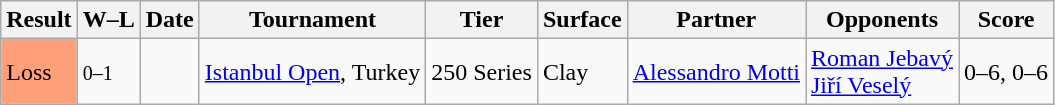<table class="sortable wikitable">
<tr>
<th>Result</th>
<th class="unsortable">W–L</th>
<th>Date</th>
<th>Tournament</th>
<th>Tier</th>
<th>Surface</th>
<th>Partner</th>
<th>Opponents</th>
<th class="unsortable">Score</th>
</tr>
<tr>
<td bgcolor=FFA07A>Loss</td>
<td><small>0–1</small></td>
<td><a href='#'></a></td>
<td><a href='#'>Istanbul Open</a>, Turkey</td>
<td>250 Series</td>
<td>Clay</td>
<td> <a href='#'>Alessandro Motti</a></td>
<td> <a href='#'>Roman Jebavý</a> <br> <a href='#'>Jiří Veselý</a></td>
<td>0–6, 0–6</td>
</tr>
</table>
